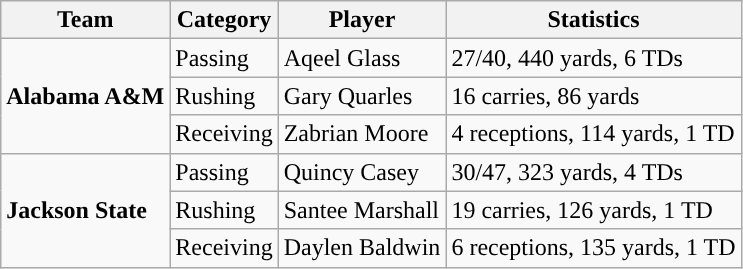<table class="wikitable" style="float: left;">
<tr>
<th>Team</th>
<th>Category</th>
<th>Player</th>
<th>Statistics</th>
</tr>
<tr>
<td rowspan=3><strong>Alabama A&M</strong></td>
<td>Passing</td>
<td>Aqeel Glass</td>
<td>27/40, 440 yards, 6 TDs</td>
</tr>
<tr>
<td>Rushing</td>
<td>Gary Quarles</td>
<td>16 carries, 86 yards</td>
</tr>
<tr>
<td>Receiving</td>
<td>Zabrian Moore</td>
<td>4 receptions, 114 yards, 1 TD</td>
</tr>
<tr>
<td rowspan=3><strong>Jackson State</strong></td>
<td>Passing</td>
<td>Quincy Casey</td>
<td>30/47, 323 yards, 4 TDs</td>
</tr>
<tr>
<td>Rushing</td>
<td>Santee Marshall</td>
<td>19 carries, 126 yards, 1 TD</td>
</tr>
<tr>
<td>Receiving</td>
<td>Daylen Baldwin</td>
<td>6 receptions, 135 yards, 1 TD</td>
</tr>
</table>
